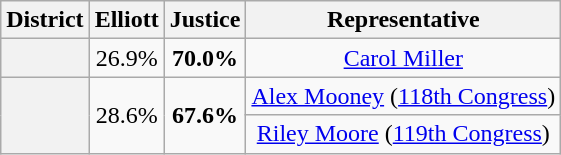<table class=wikitable>
<tr>
<th>District</th>
<th>Elliott</th>
<th>Justice</th>
<th>Representative</th>
</tr>
<tr align=center>
<th></th>
<td>26.9%</td>
<td><strong>70.0%</strong></td>
<td><a href='#'>Carol Miller</a></td>
</tr>
<tr align=center>
<th rowspan=2 ></th>
<td rowspan=2>28.6%</td>
<td rowspan=2><strong>67.6%</strong></td>
<td><a href='#'>Alex Mooney</a> (<a href='#'>118th Congress</a>)</td>
</tr>
<tr align=center>
<td><a href='#'>Riley Moore</a> (<a href='#'>119th Congress</a>)</td>
</tr>
</table>
